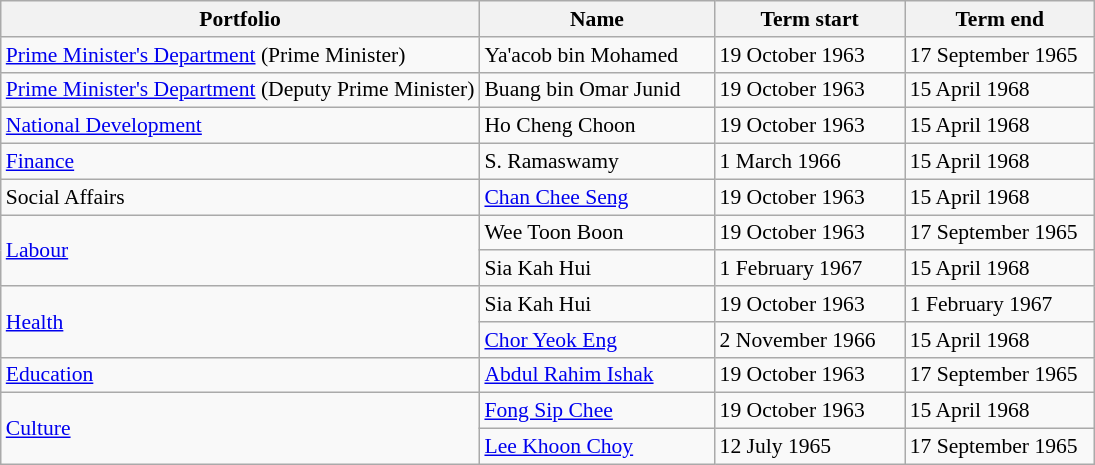<table class="wikitable unsortable" style="font-size: 90%;">
<tr>
<th scope="col">Portfolio</th>
<th scope="col" width="150px">Name</th>
<th scope="col" width="120px">Term start</th>
<th scope="col" width="120px">Term end</th>
</tr>
<tr>
<td><a href='#'>Prime Minister's Department</a> (Prime Minister)</td>
<td>Ya'acob bin Mohamed</td>
<td>19 October 1963</td>
<td>17 September 1965</td>
</tr>
<tr>
<td><a href='#'>Prime Minister's Department</a> (Deputy Prime Minister)</td>
<td>Buang bin Omar Junid</td>
<td>19 October 1963</td>
<td>15 April 1968</td>
</tr>
<tr>
<td><a href='#'>National Development</a></td>
<td>Ho Cheng Choon</td>
<td>19 October 1963</td>
<td>15 April 1968</td>
</tr>
<tr>
<td><a href='#'>Finance</a></td>
<td>S. Ramaswamy</td>
<td>1 March 1966</td>
<td>15 April 1968</td>
</tr>
<tr>
<td>Social Affairs</td>
<td><a href='#'>Chan Chee Seng</a></td>
<td>19 October 1963</td>
<td>15 April 1968</td>
</tr>
<tr>
<td rowspan="2"><a href='#'>Labour</a></td>
<td>Wee Toon Boon</td>
<td>19 October 1963</td>
<td>17 September 1965</td>
</tr>
<tr>
<td>Sia Kah Hui</td>
<td>1 February 1967</td>
<td>15 April 1968</td>
</tr>
<tr>
<td rowspan="2"><a href='#'>Health</a></td>
<td>Sia Kah Hui</td>
<td>19 October 1963</td>
<td>1 February 1967</td>
</tr>
<tr>
<td><a href='#'>Chor Yeok Eng</a></td>
<td>2 November 1966</td>
<td>15 April 1968</td>
</tr>
<tr>
<td><a href='#'>Education</a></td>
<td><a href='#'>Abdul Rahim Ishak</a></td>
<td>19 October 1963</td>
<td>17 September 1965</td>
</tr>
<tr>
<td rowspan="2"><a href='#'>Culture</a></td>
<td><a href='#'>Fong Sip Chee</a></td>
<td>19 October 1963</td>
<td>15 April 1968</td>
</tr>
<tr>
<td><a href='#'>Lee Khoon Choy</a></td>
<td>12 July 1965</td>
<td>17 September 1965</td>
</tr>
</table>
